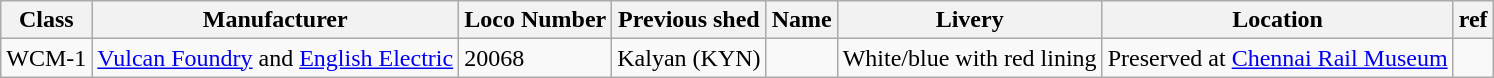<table class="wikitable">
<tr>
<th>Class</th>
<th>Manufacturer</th>
<th>Loco Number</th>
<th>Previous shed</th>
<th>Name</th>
<th>Livery</th>
<th>Location</th>
<th>ref</th>
</tr>
<tr>
<td>WCM-1</td>
<td><a href='#'>Vulcan Foundry</a> and <a href='#'>English Electric</a></td>
<td>20068</td>
<td>Kalyan (KYN)</td>
<td></td>
<td>White/blue with red lining</td>
<td>Preserved at <a href='#'>Chennai Rail Museum</a></td>
<td></td>
</tr>
</table>
